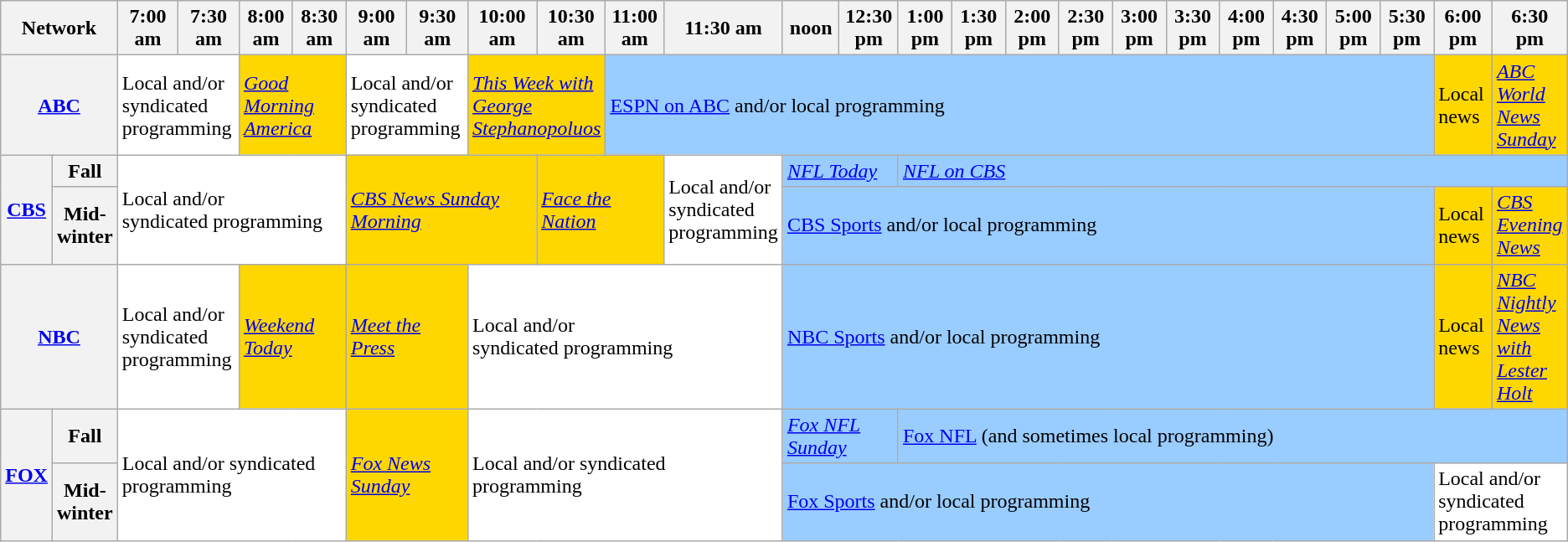<table class=wikitable>
<tr>
<th width=1.5% bgcolor=#C0C0C0 colspan=2>Network</th>
<th width=4% bgcolor=#C0C0C0>7:00 am</th>
<th width=4% bgcolor=#C0C0C0>7:30 am</th>
<th width=4% bgcolor=#C0C0C0>8:00 am</th>
<th width=4% bgcolor=#C0C0C0>8:30 am</th>
<th width=4% bgcolor=#C0C0C0>9:00 am</th>
<th width=4% bgcolor=#C0C0C0>9:30 am</th>
<th width=4% bgcolor=#C0C0C0>10:00 am</th>
<th width=4% bgcolor=#C0C0C0>10:30 am</th>
<th width=4% bgcolor=#C0C0C0>11:00 am</th>
<th width=4% bgcolor=#C0C0C0>11:30 am</th>
<th width=4% bgcolor=#C0C0C0>noon</th>
<th width=4% bgcolor=#C0C0C0>12:30 pm</th>
<th width=4% bgcolor=#C0C0C0>1:00 pm</th>
<th width=4% bgcolor=#C0C0C0>1:30 pm</th>
<th width=4% bgcolor=#C0C0C0>2:00 pm</th>
<th width=4% bgcolor=#C0C0C0>2:30 pm</th>
<th width=4% bgcolor=#C0C0C0>3:00 pm</th>
<th width=4% bgcolor=#C0C0C0>3:30 pm</th>
<th width=4% bgcolor=#C0C0C0>4:00 pm</th>
<th width=4% bgcolor=#C0C0C0>4:30 pm</th>
<th width=4% bgcolor=#C0C0C0>5:00 pm</th>
<th width=4% bgcolor=#C0C0C0>5:30 pm</th>
<th width=4% bgcolor=#C0C0C0>6:00 pm</th>
<th width=4% bgcolor=#C0C0C0>6:30 pm</th>
</tr>
<tr>
<th bgcolor=#C0C0C0 colspan=2><a href='#'>ABC</a></th>
<td bgcolor=white colspan=2>Local and/or<br> syndicated programming</td>
<td bgcolor=gold colspan=2><em><a href='#'>Good Morning America</a></em></td>
<td bgcolor=white colspan=2>Local and/or<br> syndicated programming</td>
<td bgcolor=gold colspan=2><em><a href='#'>This Week with George Stephanopoluos</a></em></td>
<td bgcolor=99ccff colspan=14><a href='#'>ESPN on ABC</a> and/or local programming</td>
<td bgcolor=gold>Local news</td>
<td bgcolor=gold><em><a href='#'>ABC World News Sunday</a></em></td>
</tr>
<tr>
<th bgcolor=#C0C0C0 rowspan=2><a href='#'>CBS</a></th>
<th>Fall</th>
<td bgcolor=white colspan=4 rowspan=2>Local and/or<br> syndicated programming</td>
<td bgcolor=gold colspan=3 rowspan=2><em><a href='#'>CBS News Sunday Morning</a></em></td>
<td bgcolor=gold colspan=2 rowspan=2><em><a href='#'>Face the Nation</a></em></td>
<td bgcolor=white rowspan=2>Local and/or<br> syndicated programming</td>
<td bgcolor=99ccff colspan=2 rowspan=1><em><a href='#'>NFL Today</a></em></td>
<td bgcolor=99ccff colspan=14 rowspan=1><em><a href='#'>NFL on CBS</a></em></td>
</tr>
<tr>
<th>Mid-winter</th>
<td bgcolor=99ccff colspan=12 rowspan=1><a href='#'>CBS Sports</a> and/or local programming</td>
<td bgcolor=gold rowspan=1>Local news</td>
<td bgcolor=gold rowspan=1><em><a href='#'>CBS Evening News</a></em></td>
</tr>
<tr>
<th bgcolor=#C0C0C0 colspan=2><a href='#'>NBC</a></th>
<td bgcolor=white colspan=2>Local and/or<br> syndicated programming</td>
<td bgcolor=gold colspan=2><em><a href='#'>Weekend Today</a></em></td>
<td bgcolor=gold colspan=2><em><a href='#'>Meet the Press</a></em></td>
<td bgcolor=white colspan=4>Local and/or<br> syndicated programming</td>
<td bgcolor=99ccff colspan=12><a href='#'>NBC Sports</a> and/or local programming</td>
<td bgcolor=gold>Local news</td>
<td bgcolor=gold><em><a href='#'>NBC Nightly News with Lester Holt</a></em></td>
</tr>
<tr>
<th bgcolor=#C0C0C0 rowspan=2><a href='#'>FOX</a></th>
<th>Fall</th>
<td bgcolor=white colspan=4 rowspan=2>Local and/or syndicated programming</td>
<td bgcolor=gold rowspan=2 colspan=2><em><a href='#'>Fox News Sunday</a></em></td>
<td bgcolor=white colspan=4 rowspan=2>Local and/or syndicated programming</td>
<td bgcolor=99ccff colspan=2 rowspan=1><em><a href='#'>Fox NFL Sunday</a></em></td>
<td bgcolor=99ccff colspan=14 rowspan=1><a href='#'>Fox NFL</a> (and sometimes local programming)</td>
</tr>
<tr>
<th>Mid-winter</th>
<td bgcolor=99ccff colspan=12 rowspan=1><a href='#'>Fox Sports</a> and/or local programming</td>
<td bgcolor=white colspan=2 rowspan=1>Local and/or<br> syndicated programming</td>
</tr>
</table>
